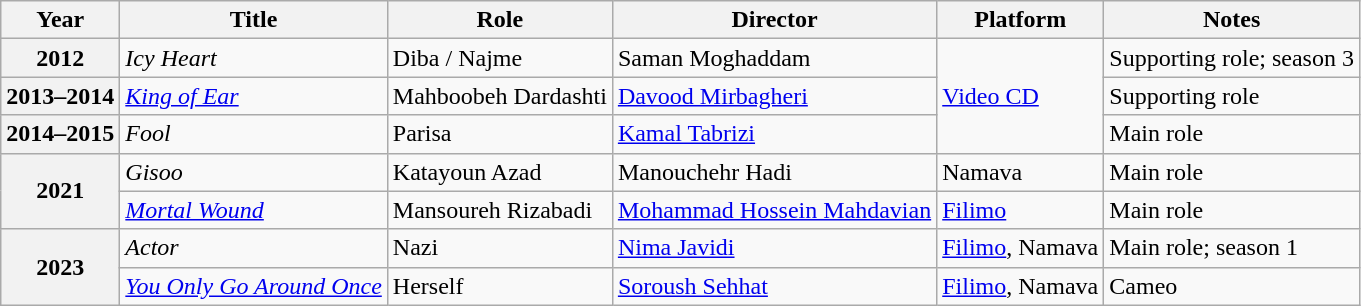<table class="wikitable plainrowheaders sortable"  style=font-size:100%>
<tr>
<th scope="col">Year</th>
<th scope="col">Title</th>
<th scope="col">Role</th>
<th scope="col">Director</th>
<th scope="col" class="unsortable">Platform</th>
<th>Notes</th>
</tr>
<tr>
<th scope="row">2012</th>
<td><em>Icy Heart</em></td>
<td>Diba / Najme</td>
<td>Saman Moghaddam</td>
<td rowspan="3"><a href='#'>Video CD</a></td>
<td>Supporting role; season 3</td>
</tr>
<tr>
<th scope="row">2013–2014</th>
<td><em><a href='#'>King of Ear</a></em></td>
<td>Mahboobeh Dardashti</td>
<td><a href='#'>Davood Mirbagheri</a></td>
<td>Supporting role</td>
</tr>
<tr>
<th scope="row">2014–2015</th>
<td><em>Fool</em></td>
<td>Parisa</td>
<td><a href='#'>Kamal Tabrizi</a></td>
<td>Main role</td>
</tr>
<tr>
<th scope="row" rowspan="2">2021</th>
<td><em>Gisoo</em></td>
<td>Katayoun Azad</td>
<td>Manouchehr Hadi</td>
<td>Namava</td>
<td>Main role</td>
</tr>
<tr>
<td><em><a href='#'>Mortal Wound</a></em></td>
<td>Mansoureh Rizabadi</td>
<td><a href='#'>Mohammad Hossein Mahdavian</a></td>
<td><a href='#'>Filimo</a></td>
<td>Main role</td>
</tr>
<tr>
<th rowspan="2" scope="row">2023</th>
<td><em>Actor</em></td>
<td>Nazi</td>
<td><a href='#'>Nima Javidi</a></td>
<td><a href='#'>Filimo</a>, Namava</td>
<td>Main role; season 1</td>
</tr>
<tr>
<td><em><a href='#'>You Only Go Around Once</a></em></td>
<td>Herself</td>
<td><a href='#'>Soroush Sehhat</a></td>
<td><a href='#'>Filimo</a>, Namava</td>
<td>Cameo</td>
</tr>
</table>
